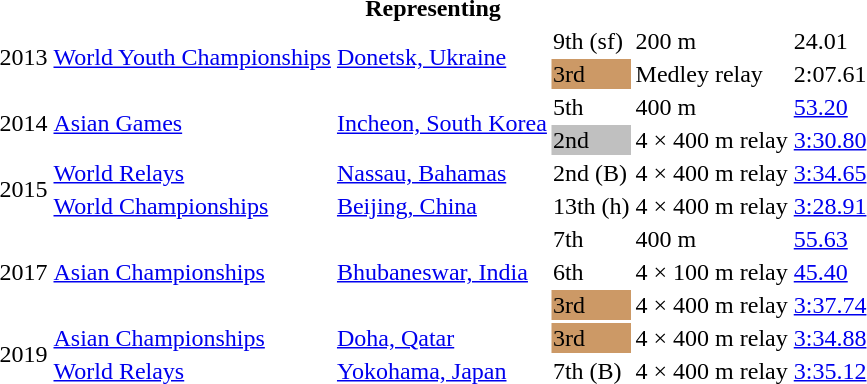<table>
<tr>
<th colspan="6">Representing </th>
</tr>
<tr>
<td rowspan=2>2013</td>
<td rowspan=2><a href='#'>World Youth Championships</a></td>
<td rowspan=2><a href='#'>Donetsk, Ukraine</a></td>
<td>9th (sf)</td>
<td>200 m</td>
<td>24.01</td>
</tr>
<tr>
<td bgcolor=cc9966>3rd</td>
<td>Medley relay</td>
<td>2:07.61</td>
</tr>
<tr>
<td rowspan=2>2014</td>
<td rowspan=2><a href='#'>Asian Games</a></td>
<td rowspan=2><a href='#'>Incheon, South Korea</a></td>
<td>5th</td>
<td>400 m</td>
<td><a href='#'>53.20</a></td>
</tr>
<tr>
<td bgcolor=silver>2nd</td>
<td>4 × 400 m relay</td>
<td><a href='#'>3:30.80</a></td>
</tr>
<tr>
<td rowspan=2>2015</td>
<td><a href='#'>World Relays</a></td>
<td><a href='#'>Nassau, Bahamas</a></td>
<td>2nd (B)</td>
<td>4 × 400 m relay</td>
<td><a href='#'>3:34.65</a></td>
</tr>
<tr>
<td><a href='#'>World Championships</a></td>
<td><a href='#'>Beijing, China</a></td>
<td>13th (h)</td>
<td>4 × 400 m relay</td>
<td><a href='#'>3:28.91</a></td>
</tr>
<tr>
<td rowspan=3>2017</td>
<td rowspan=3><a href='#'>Asian Championships</a></td>
<td rowspan=3><a href='#'>Bhubaneswar, India</a></td>
<td>7th</td>
<td>400 m</td>
<td><a href='#'>55.63</a></td>
</tr>
<tr>
<td>6th</td>
<td>4 × 100 m relay</td>
<td><a href='#'>45.40</a></td>
</tr>
<tr>
<td bgcolor=cc9966>3rd</td>
<td>4 × 400 m relay</td>
<td><a href='#'>3:37.74</a></td>
</tr>
<tr>
<td rowspan=2>2019</td>
<td><a href='#'>Asian Championships</a></td>
<td><a href='#'>Doha, Qatar</a></td>
<td bgcolor=cc9966>3rd</td>
<td>4 × 400 m relay</td>
<td><a href='#'>3:34.88</a></td>
</tr>
<tr>
<td><a href='#'>World Relays</a></td>
<td><a href='#'>Yokohama, Japan</a></td>
<td>7th (B)</td>
<td>4 × 400 m relay</td>
<td><a href='#'>3:35.12</a></td>
</tr>
</table>
